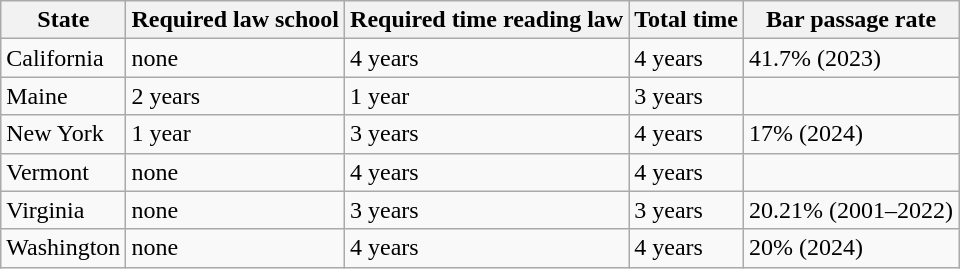<table class="wikitable sortable">
<tr>
<th>State</th>
<th>Required law school</th>
<th>Required time reading law</th>
<th>Total time</th>
<th>Bar passage rate</th>
</tr>
<tr>
<td>California</td>
<td>none</td>
<td>4 years</td>
<td>4 years</td>
<td>41.7% (2023)</td>
</tr>
<tr>
<td>Maine</td>
<td>2 years</td>
<td>1 year</td>
<td>3 years</td>
<td></td>
</tr>
<tr>
<td>New York</td>
<td>1 year</td>
<td>3 years</td>
<td>4 years</td>
<td>17% (2024)</td>
</tr>
<tr>
<td>Vermont</td>
<td>none</td>
<td>4 years</td>
<td>4 years</td>
<td></td>
</tr>
<tr>
<td>Virginia</td>
<td>none</td>
<td>3 years</td>
<td>3 years</td>
<td>20.21% (2001–2022)</td>
</tr>
<tr>
<td>Washington</td>
<td>none</td>
<td>4 years</td>
<td>4 years</td>
<td>20% (2024)</td>
</tr>
</table>
